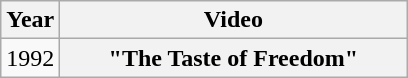<table class="wikitable plainrowheaders">
<tr>
<th>Year</th>
<th style="width:14em;">Video</th>
</tr>
<tr>
<td>1992</td>
<th scope="row">"The Taste of Freedom"</th>
</tr>
</table>
